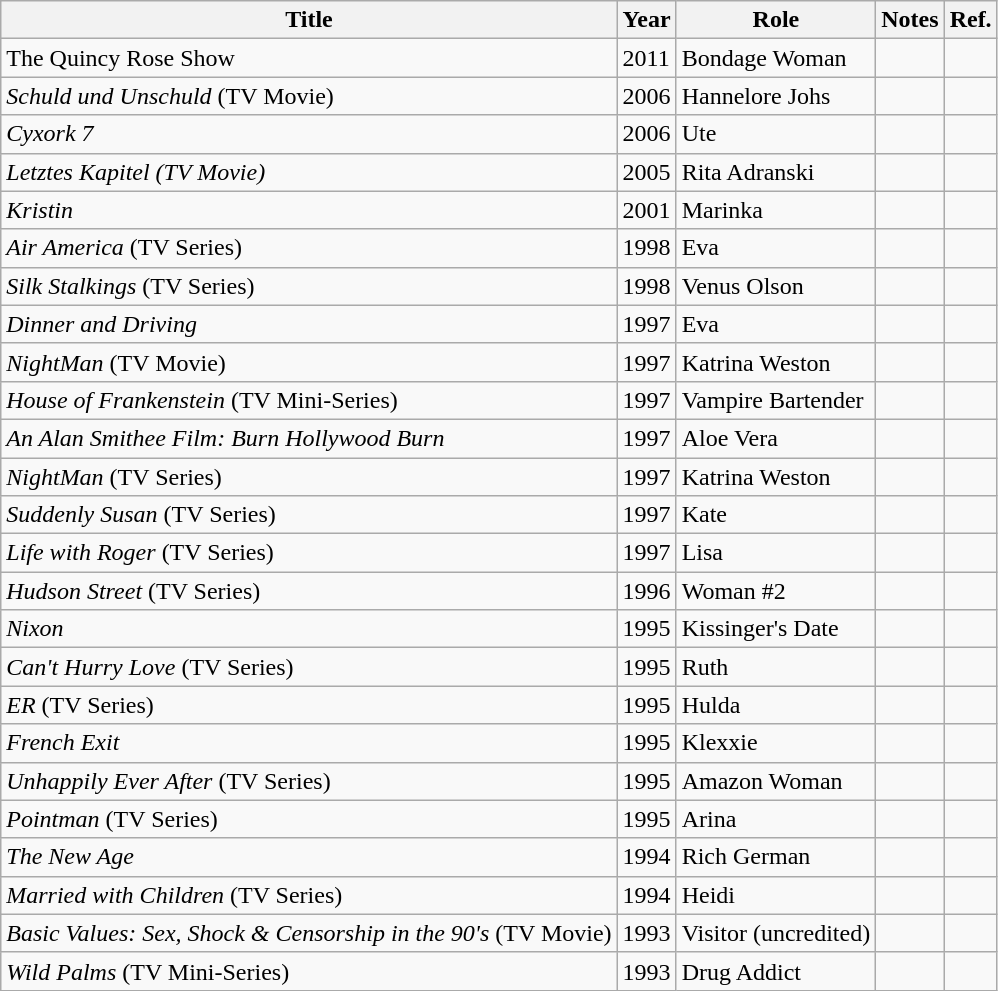<table class="wikitable">
<tr>
<th>Title</th>
<th>Year</th>
<th>Role</th>
<th>Notes</th>
<th>Ref.</th>
</tr>
<tr>
<td>The Quincy Rose Show</td>
<td>2011</td>
<td>Bondage Woman</td>
<td></td>
<td></td>
</tr>
<tr>
<td><em>Schuld und Unschuld</em> (TV Movie) </td>
<td>2006</td>
<td>Hannelore Johs</td>
<td></td>
<td></td>
</tr>
<tr>
<td><em>Cyxork 7</em> </td>
<td>2006</td>
<td>Ute</td>
<td></td>
<td></td>
</tr>
<tr>
<td><em>Letztes Kapitel (TV Movie)</em></td>
<td>2005</td>
<td>Rita Adranski</td>
<td></td>
<td></td>
</tr>
<tr>
<td><em>Kristin</em></td>
<td>2001</td>
<td>Marinka</td>
<td></td>
<td></td>
</tr>
<tr>
<td><em>Air America</em> (TV Series)</td>
<td>1998</td>
<td>Eva</td>
<td></td>
<td></td>
</tr>
<tr>
<td><em>Silk Stalkings</em> (TV Series)</td>
<td>1998</td>
<td>Venus Olson</td>
<td></td>
<td></td>
</tr>
<tr>
<td><em>Dinner and Driving</em></td>
<td>1997</td>
<td>Eva</td>
<td></td>
<td></td>
</tr>
<tr>
<td><em>NightMan</em> (TV Movie) </td>
<td>1997</td>
<td>Katrina Weston</td>
<td></td>
<td></td>
</tr>
<tr>
<td><em>House of Frankenstein</em> (TV Mini-Series) </td>
<td>1997</td>
<td>Vampire Bartender</td>
<td></td>
<td></td>
</tr>
<tr>
<td><em>An Alan Smithee Film: Burn Hollywood Burn</em> </td>
<td>1997</td>
<td>Aloe Vera</td>
<td></td>
<td></td>
</tr>
<tr>
<td><em>NightMan</em> (TV Series)</td>
<td>1997</td>
<td>Katrina Weston</td>
<td></td>
<td></td>
</tr>
<tr>
<td><em>Suddenly Susan</em> (TV Series)</td>
<td>1997</td>
<td>Kate</td>
<td></td>
<td></td>
</tr>
<tr>
<td><em>Life with Roger</em> (TV Series)</td>
<td>1997</td>
<td>Lisa</td>
<td></td>
<td></td>
</tr>
<tr>
<td><em>Hudson Street</em> (TV Series)</td>
<td>1996</td>
<td>Woman #2</td>
<td></td>
<td></td>
</tr>
<tr>
<td><em>Nixon</em></td>
<td>1995</td>
<td>Kissinger's Date</td>
<td></td>
<td></td>
</tr>
<tr>
<td><em>Can't Hurry Love</em> (TV Series) </td>
<td>1995</td>
<td>Ruth</td>
<td></td>
<td></td>
</tr>
<tr>
<td><em>ER</em> (TV Series)</td>
<td>1995</td>
<td>Hulda</td>
<td></td>
<td></td>
</tr>
<tr>
<td><em>French Exit</em></td>
<td>1995</td>
<td>Klexxie</td>
<td></td>
<td></td>
</tr>
<tr>
<td><em>Unhappily Ever After</em> (TV Series)</td>
<td>1995</td>
<td>Amazon Woman</td>
<td></td>
<td></td>
</tr>
<tr>
<td><em>Pointman</em> (TV Series)</td>
<td>1995</td>
<td>Arina</td>
<td></td>
<td></td>
</tr>
<tr>
<td><em>The New Age</em> </td>
<td>1994</td>
<td>Rich German</td>
<td></td>
<td></td>
</tr>
<tr>
<td><em>Married with Children</em> (TV Series) </td>
<td>1994</td>
<td>Heidi</td>
<td></td>
<td></td>
</tr>
<tr>
<td><em>Basic Values: Sex, Shock & Censorship in the 90's</em> (TV Movie)</td>
<td>1993</td>
<td>Visitor (uncredited)</td>
<td></td>
<td></td>
</tr>
<tr>
<td><em>Wild Palms</em> (TV Mini-Series)</td>
<td>1993</td>
<td>Drug Addict</td>
<td></td>
<td></td>
</tr>
</table>
